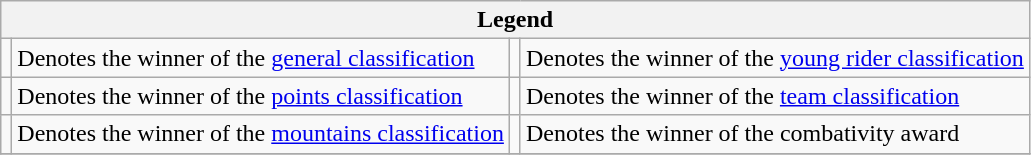<table class="wikitable">
<tr>
<th scope="col" colspan="4">Legend</th>
</tr>
<tr>
<td></td>
<td>Denotes the winner of the <a href='#'>general classification</a></td>
<td></td>
<td>Denotes the winner of the <a href='#'>young rider classification</a></td>
</tr>
<tr>
<td></td>
<td>Denotes the winner of the <a href='#'>points classification</a></td>
<td></td>
<td>Denotes the winner of the <a href='#'>team classification</a></td>
</tr>
<tr>
<td></td>
<td>Denotes the winner of the <a href='#'>mountains classification</a></td>
<td></td>
<td>Denotes the winner of the combativity award</td>
</tr>
<tr>
</tr>
</table>
